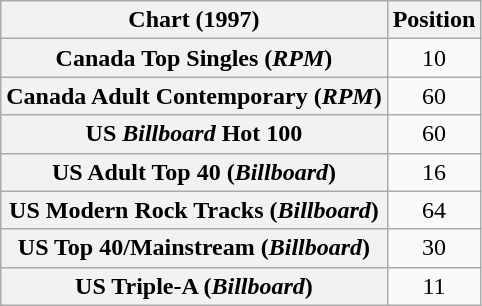<table class="wikitable sortable plainrowheaders" style="text-align:center">
<tr>
<th>Chart (1997)</th>
<th>Position</th>
</tr>
<tr>
<th scope="row">Canada Top Singles (<em>RPM</em>)</th>
<td>10</td>
</tr>
<tr>
<th scope="row">Canada Adult Contemporary (<em>RPM</em>)</th>
<td>60</td>
</tr>
<tr>
<th scope="row">US <em>Billboard</em> Hot 100</th>
<td>60</td>
</tr>
<tr>
<th scope="row">US Adult Top 40 (<em>Billboard</em>)</th>
<td>16</td>
</tr>
<tr>
<th scope="row">US Modern Rock Tracks (<em>Billboard</em>)</th>
<td>64</td>
</tr>
<tr>
<th scope="row">US Top 40/Mainstream (<em>Billboard</em>)</th>
<td>30</td>
</tr>
<tr>
<th scope="row">US Triple-A (<em>Billboard</em>)</th>
<td>11</td>
</tr>
</table>
